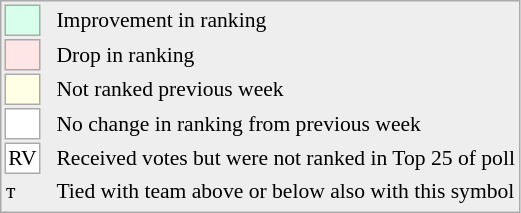<table style="font-size:90%; border:1px solid #aaa; white-space:nowrap; background:#eee;">
<tr>
<td style="background:#d8ffeb; width:20px; border:1px solid #aaa;"> </td>
<td rowspan=6> </td>
<td>Improvement in ranking</td>
</tr>
<tr>
<td style="background:#ffe6e6; width:20px; border:1px solid #aaa;"> </td>
<td>Drop in ranking</td>
</tr>
<tr>
<td style="background:#ffffe6; width:20px; border:1px solid #aaa;"> </td>
<td>Not ranked previous week</td>
</tr>
<tr>
<td style="background:#fff; width:20px; border:1px solid #aaa;"> </td>
<td>No change in ranking from previous week</td>
</tr>
<tr>
<td style="text-align:center; width:20px; border:1px solid #aaa; background:white;">RV</td>
<td>Received votes but were not ranked in Top 25 of poll</td>
</tr>
<tr>
<td>т</td>
<td>Tied with team above or below also with this symbol</td>
</tr>
<tr>
</tr>
</table>
